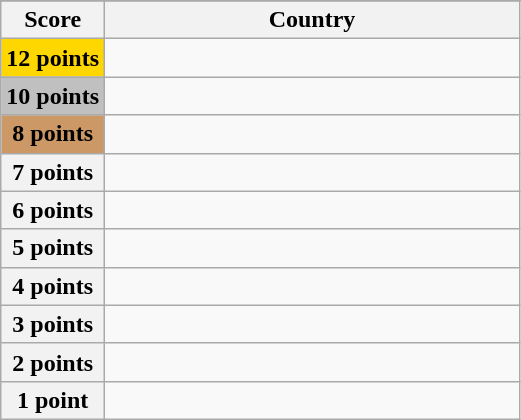<table class="wikitable">
<tr>
</tr>
<tr>
<th scope="col" width="20%">Score</th>
<th scope="col">Country</th>
</tr>
<tr>
<th scope="row" style="background:gold">12 points</th>
<td></td>
</tr>
<tr>
<th scope="row" style="background:silver">10 points</th>
<td></td>
</tr>
<tr>
<th scope="row" style="background:#CC9966">8 points</th>
<td></td>
</tr>
<tr>
<th scope="row">7 points</th>
<td></td>
</tr>
<tr>
<th scope="row">6 points</th>
<td></td>
</tr>
<tr>
<th scope="row">5 points</th>
<td></td>
</tr>
<tr>
<th scope="row">4 points</th>
<td></td>
</tr>
<tr>
<th scope="row">3 points</th>
<td></td>
</tr>
<tr>
<th scope="row">2 points</th>
<td></td>
</tr>
<tr>
<th scope="row">1 point</th>
<td></td>
</tr>
</table>
